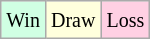<table class="wikitable">
<tr>
<td style="background-color: #d0ffe3;"><small>Win</small></td>
<td style="background-color: #ffffdd;"><small>Draw</small></td>
<td style="background-color: #ffd0e3;"><small>Loss</small></td>
</tr>
</table>
